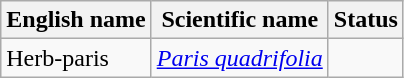<table class="wikitable" |>
<tr>
<th>English name</th>
<th>Scientific name</th>
<th>Status</th>
</tr>
<tr>
<td>Herb-paris</td>
<td><em><a href='#'>Paris quadrifolia</a></em></td>
<td></td>
</tr>
</table>
